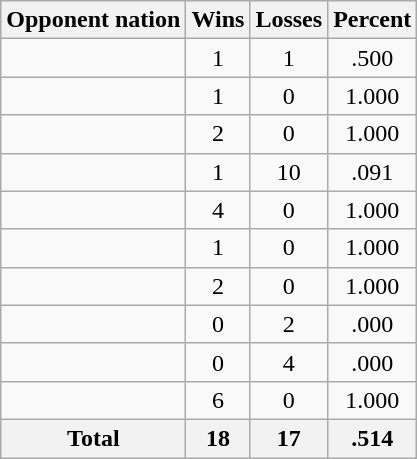<table class=wikitable>
<tr>
<th>Opponent nation</th>
<th>Wins</th>
<th>Losses</th>
<th>Percent</th>
</tr>
<tr align=center>
<td align=left></td>
<td>1</td>
<td>1</td>
<td>.500</td>
</tr>
<tr align=center>
<td align=left></td>
<td>1</td>
<td>0</td>
<td>1.000</td>
</tr>
<tr align=center>
<td align=left></td>
<td>2</td>
<td>0</td>
<td>1.000</td>
</tr>
<tr align=center>
<td align=left></td>
<td>1</td>
<td>10</td>
<td>.091</td>
</tr>
<tr align=center>
<td align=left></td>
<td>4</td>
<td>0</td>
<td>1.000</td>
</tr>
<tr align=center>
<td align=left></td>
<td>1</td>
<td>0</td>
<td>1.000</td>
</tr>
<tr align=center>
<td align=left></td>
<td>2</td>
<td>0</td>
<td>1.000</td>
</tr>
<tr align=center>
<td align=left></td>
<td>0</td>
<td>2</td>
<td>.000</td>
</tr>
<tr align=center>
<td align=left></td>
<td>0</td>
<td>4</td>
<td>.000</td>
</tr>
<tr align=center>
<td align=left></td>
<td>6</td>
<td>0</td>
<td>1.000</td>
</tr>
<tr>
<th>Total</th>
<th>18</th>
<th>17</th>
<th>.514</th>
</tr>
</table>
